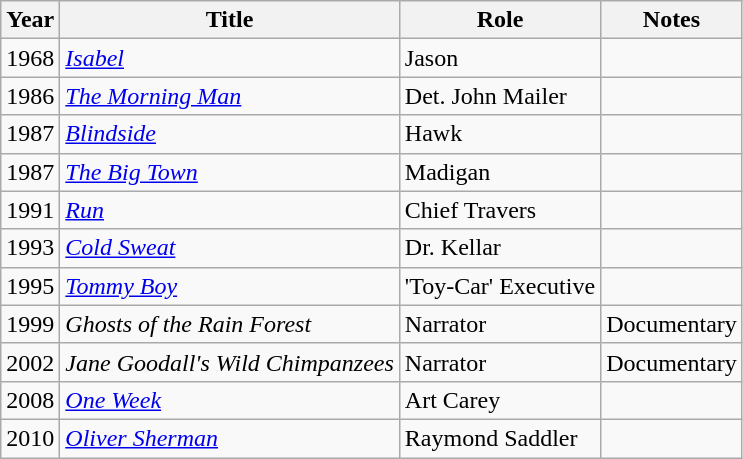<table class="wikitable sortable">
<tr>
<th>Year</th>
<th>Title</th>
<th>Role</th>
<th>Notes</th>
</tr>
<tr>
<td>1968</td>
<td><a href='#'><em>Isabel</em></a></td>
<td>Jason</td>
<td></td>
</tr>
<tr>
<td>1986</td>
<td><em><a href='#'>The Morning Man</a></em></td>
<td>Det. John Mailer</td>
<td></td>
</tr>
<tr>
<td>1987</td>
<td><a href='#'><em>Blindside</em></a></td>
<td>Hawk</td>
<td></td>
</tr>
<tr>
<td>1987</td>
<td><a href='#'><em>The Big Town</em></a></td>
<td>Madigan</td>
<td></td>
</tr>
<tr>
<td>1991</td>
<td><a href='#'><em>Run</em></a></td>
<td>Chief Travers</td>
<td></td>
</tr>
<tr>
<td>1993</td>
<td><a href='#'><em>Cold Sweat</em></a></td>
<td>Dr. Kellar</td>
<td></td>
</tr>
<tr>
<td>1995</td>
<td><em><a href='#'>Tommy Boy</a></em></td>
<td>'Toy-Car' Executive</td>
<td></td>
</tr>
<tr>
<td>1999</td>
<td><em>Ghosts of the Rain Forest</em></td>
<td>Narrator</td>
<td>Documentary</td>
</tr>
<tr>
<td>2002</td>
<td><em>Jane Goodall's Wild Chimpanzees</em></td>
<td>Narrator</td>
<td>Documentary</td>
</tr>
<tr>
<td>2008</td>
<td><a href='#'><em>One Week</em></a></td>
<td>Art Carey</td>
<td></td>
</tr>
<tr>
<td>2010</td>
<td><em><a href='#'>Oliver Sherman</a></em></td>
<td>Raymond Saddler</td>
<td></td>
</tr>
</table>
